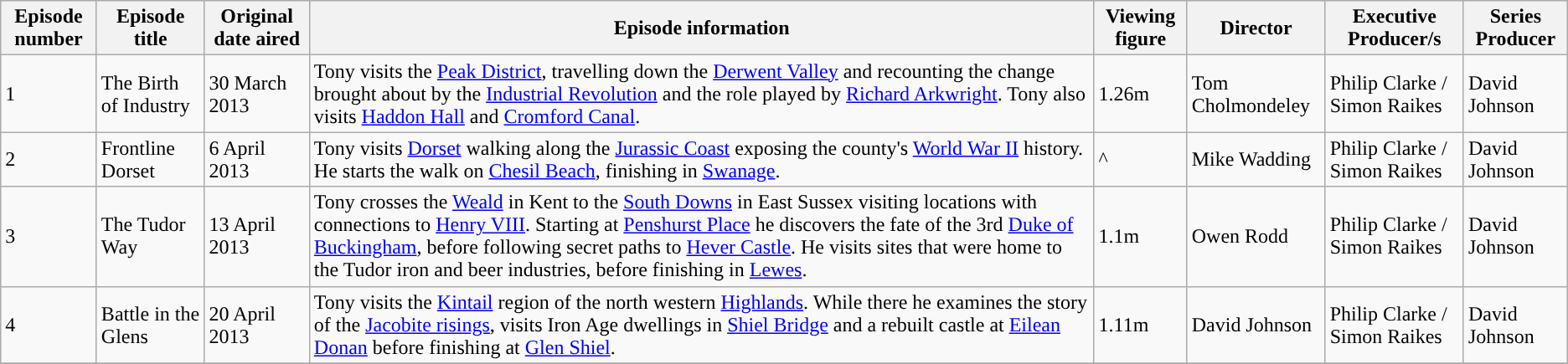<table class="wikitable sortable">
<tr>
<th>Episode number</th>
<th>Episode title</th>
<th>Original date aired</th>
<th>Episode information</th>
<th>Viewing figure</th>
<th>Director</th>
<th>Executive Producer/s</th>
<th>Series Producer</th>
</tr>
<tr>
<td>1</td>
<td>The Birth of Industry</td>
<td>30 March 2013</td>
<td>Tony visits the <a href='#'>Peak District</a>, travelling down the <a href='#'>Derwent Valley</a> and recounting the change brought about by the <a href='#'>Industrial Revolution</a> and the role played by <a href='#'>Richard Arkwright</a>. Tony also visits <a href='#'>Haddon Hall</a> and <a href='#'>Cromford Canal</a>.</td>
<td>1.26m</td>
<td>Tom Cholmondeley</td>
<td>Philip Clarke / Simon Raikes</td>
<td>David Johnson</td>
</tr>
<tr>
<td>2</td>
<td>Frontline Dorset</td>
<td>6 April 2013</td>
<td>Tony visits <a href='#'>Dorset</a> walking along the <a href='#'>Jurassic Coast</a> exposing the county's <a href='#'>World War II</a> history. He starts the walk on <a href='#'>Chesil Beach</a>, finishing in <a href='#'>Swanage</a>.</td>
<td>^</td>
<td>Mike Wadding</td>
<td>Philip Clarke / Simon Raikes</td>
<td>David Johnson</td>
</tr>
<tr>
<td>3</td>
<td>The Tudor Way</td>
<td>13 April 2013</td>
<td>Tony crosses the <a href='#'>Weald</a> in Kent to the <a href='#'>South Downs</a> in East Sussex visiting locations with connections to <a href='#'>Henry VIII</a>. Starting at <a href='#'>Penshurst Place</a> he discovers the fate of the 3rd <a href='#'>Duke of Buckingham</a>, before following secret paths to <a href='#'>Hever Castle</a>. He visits sites that were home to the Tudor iron and beer industries, before finishing in <a href='#'>Lewes</a>.</td>
<td>1.1m</td>
<td>Owen Rodd</td>
<td>Philip Clarke / Simon Raikes</td>
<td>David Johnson</td>
</tr>
<tr>
<td>4</td>
<td>Battle in the Glens</td>
<td>20 April 2013</td>
<td>Tony visits the <a href='#'>Kintail</a> region of the north western <a href='#'>Highlands</a>. While there he examines the story of the <a href='#'>Jacobite risings</a>, visits Iron Age dwellings in <a href='#'>Shiel Bridge</a> and a rebuilt castle at <a href='#'>Eilean Donan</a> before finishing at <a href='#'>Glen Shiel</a>.</td>
<td>1.11m</td>
<td>David Johnson</td>
<td>Philip Clarke / Simon Raikes</td>
<td>David Johnson</td>
</tr>
<tr>
</tr>
</table>
